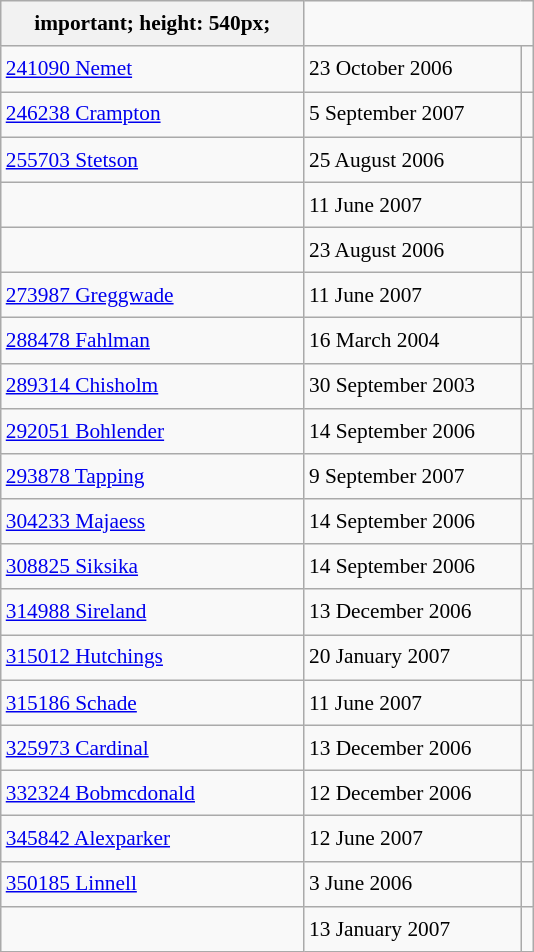<table class="wikitable" style="font-size: 89%; float: left; width: 25em; margin-right: 1em; line-height: 1.65em">
<tr>
<th>important; height: 540px;</th>
</tr>
<tr>
<td><a href='#'>241090 Nemet</a></td>
<td>23 October 2006</td>
<td></td>
</tr>
<tr>
<td><a href='#'>246238 Crampton</a></td>
<td>5 September 2007</td>
<td></td>
</tr>
<tr>
<td><a href='#'>255703 Stetson</a></td>
<td>25 August 2006</td>
<td></td>
</tr>
<tr>
<td></td>
<td>11 June 2007</td>
<td></td>
</tr>
<tr>
<td></td>
<td>23 August 2006</td>
<td></td>
</tr>
<tr>
<td><a href='#'>273987 Greggwade</a></td>
<td>11 June 2007</td>
<td></td>
</tr>
<tr>
<td><a href='#'>288478 Fahlman</a></td>
<td>16 March 2004</td>
<td></td>
</tr>
<tr>
<td><a href='#'>289314 Chisholm</a></td>
<td>30 September 2003</td>
<td></td>
</tr>
<tr>
<td><a href='#'>292051 Bohlender</a></td>
<td>14 September 2006</td>
<td></td>
</tr>
<tr>
<td><a href='#'>293878 Tapping</a></td>
<td>9 September 2007</td>
<td></td>
</tr>
<tr>
<td><a href='#'>304233 Majaess</a></td>
<td>14 September 2006</td>
<td></td>
</tr>
<tr>
<td><a href='#'>308825 Siksika</a></td>
<td>14 September 2006</td>
<td></td>
</tr>
<tr>
<td><a href='#'>314988 Sireland</a></td>
<td>13 December 2006</td>
<td></td>
</tr>
<tr>
<td><a href='#'>315012 Hutchings</a></td>
<td>20 January 2007</td>
<td></td>
</tr>
<tr>
<td><a href='#'>315186 Schade</a></td>
<td>11 June 2007</td>
<td></td>
</tr>
<tr>
<td><a href='#'>325973 Cardinal</a></td>
<td>13 December 2006</td>
<td></td>
</tr>
<tr>
<td><a href='#'>332324 Bobmcdonald</a></td>
<td>12 December 2006</td>
<td></td>
</tr>
<tr>
<td><a href='#'>345842 Alexparker</a></td>
<td>12 June 2007</td>
<td></td>
</tr>
<tr>
<td><a href='#'>350185 Linnell</a></td>
<td>3 June 2006</td>
<td></td>
</tr>
<tr>
<td></td>
<td>13 January 2007</td>
<td></td>
</tr>
</table>
